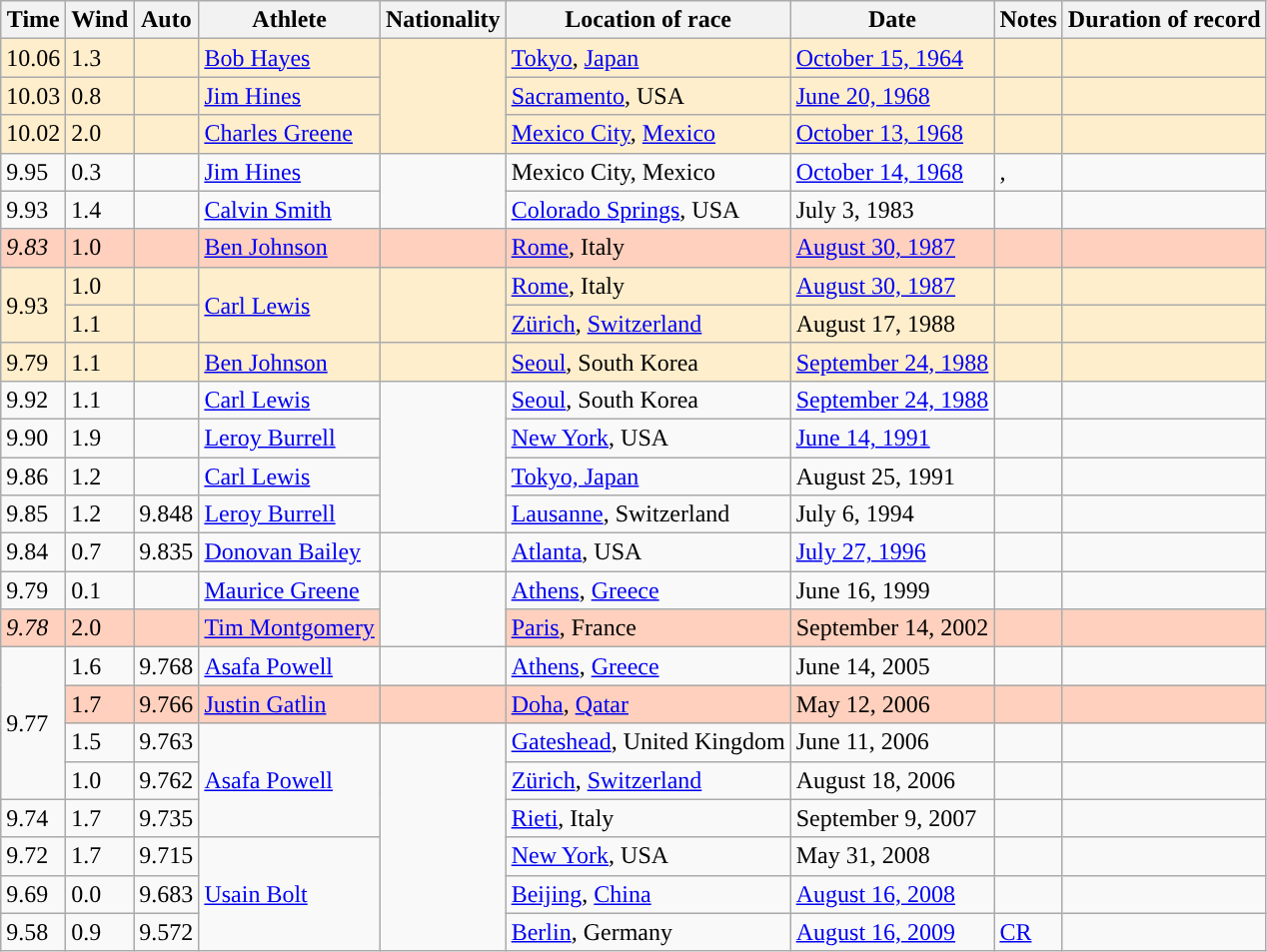<table class="wikitable">
<tr>
<th>Time</th>
<th>Wind</th>
<th>Auto</th>
<th>Athlete</th>
<th>Nationality</th>
<th>Location of race</th>
<th>Date</th>
<th>Notes</th>
<th !data-sort-type="number">Duration of record</th>
</tr>
<tr style="background: #fec">
<td>10.06</td>
<td>1.3</td>
<td></td>
<td><a href='#'>Bob Hayes</a></td>
<td rowspan="3"></td>
<td><a href='#'>Tokyo</a>, <a href='#'>Japan</a></td>
<td><a href='#'>October 15, 1964</a></td>
<td></td>
<td></td>
</tr>
<tr style="background: #fec">
<td>10.03</td>
<td>0.8</td>
<td></td>
<td><a href='#'>Jim Hines</a></td>
<td><a href='#'>Sacramento</a>, USA</td>
<td><a href='#'>June 20, 1968</a></td>
<td></td>
<td></td>
</tr>
<tr style="background: #fec">
<td>10.02</td>
<td>2.0</td>
<td></td>
<td><a href='#'>Charles Greene</a></td>
<td><a href='#'>Mexico City</a>, <a href='#'>Mexico</a></td>
<td><a href='#'>October 13, 1968</a></td>
<td></td>
<td></td>
</tr>
<tr>
<td>9.95</td>
<td>0.3</td>
<td></td>
<td><a href='#'>Jim Hines</a></td>
<td rowspan="2"></td>
<td>Mexico City, Mexico</td>
<td><a href='#'>October 14, 1968</a></td>
<td>, </td>
<td></td>
</tr>
<tr>
<td>9.93</td>
<td>1.4</td>
<td></td>
<td><a href='#'>Calvin Smith</a></td>
<td><a href='#'>Colorado Springs</a>, USA</td>
<td>July 3, 1983</td>
<td></td>
<td></td>
</tr>
<tr style="background: #ffd0bd">
<td><em>9.83</em></td>
<td>1.0</td>
<td></td>
<td><a href='#'>Ben Johnson</a></td>
<td></td>
<td><a href='#'>Rome</a>, Italy</td>
<td><a href='#'>August 30, 1987</a></td>
<td></td>
<td></td>
</tr>
<tr style="background: #fec">
<td rowspan="2" style="vertical-align:center;">9.93</td>
<td>1.0</td>
<td></td>
<td rowspan="2" style="vertical-align:center;"><a href='#'>Carl Lewis</a></td>
<td rowspan="2" style="vertical-align:center;"></td>
<td><a href='#'>Rome</a>, Italy</td>
<td><a href='#'>August 30, 1987</a></td>
<td></td>
<td></td>
</tr>
<tr style="background: #fec">
<td>1.1</td>
<td></td>
<td><a href='#'>Zürich</a>, <a href='#'>Switzerland</a></td>
<td>August 17, 1988</td>
<td></td>
<td></td>
</tr>
<tr style="background: #fec">
<td>9.79</td>
<td>1.1</td>
<td></td>
<td><a href='#'>Ben Johnson</a></td>
<td></td>
<td><a href='#'>Seoul</a>, South Korea</td>
<td><a href='#'>September 24, 1988</a></td>
<td></td>
<td></td>
</tr>
<tr>
<td>9.92</td>
<td>1.1</td>
<td></td>
<td><a href='#'>Carl Lewis</a></td>
<td rowspan="4"></td>
<td><a href='#'>Seoul</a>, South Korea</td>
<td><a href='#'>September 24, 1988</a></td>
<td></td>
<td></td>
</tr>
<tr>
<td>9.90</td>
<td>1.9</td>
<td></td>
<td><a href='#'>Leroy Burrell</a></td>
<td><a href='#'>New York</a>, USA</td>
<td><a href='#'>June 14, 1991</a></td>
<td></td>
<td></td>
</tr>
<tr>
<td>9.86</td>
<td>1.2</td>
<td></td>
<td><a href='#'>Carl Lewis</a></td>
<td><a href='#'>Tokyo, Japan</a></td>
<td>August 25, 1991</td>
<td></td>
<td></td>
</tr>
<tr>
<td>9.85</td>
<td>1.2</td>
<td>9.848</td>
<td><a href='#'>Leroy Burrell</a></td>
<td><a href='#'>Lausanne</a>, Switzerland</td>
<td>July 6, 1994</td>
<td></td>
<td></td>
</tr>
<tr>
<td>9.84</td>
<td>0.7</td>
<td>9.835</td>
<td><a href='#'>Donovan Bailey</a></td>
<td></td>
<td><a href='#'>Atlanta</a>, USA</td>
<td><a href='#'>July 27, 1996</a></td>
<td></td>
<td></td>
</tr>
<tr>
<td>9.79</td>
<td>0.1</td>
<td></td>
<td><a href='#'>Maurice Greene</a></td>
<td rowspan="2"></td>
<td><a href='#'>Athens</a>, <a href='#'>Greece</a></td>
<td>June 16, 1999</td>
<td></td>
<td></td>
</tr>
<tr style="background: #ffd0bd">
<td><em>9.78</em></td>
<td>2.0</td>
<td></td>
<td><a href='#'>Tim Montgomery</a></td>
<td><a href='#'>Paris</a>, France</td>
<td>September 14, 2002</td>
<td></td>
<td></td>
</tr>
<tr>
<td rowspan="4" style="vertical-align:center;">9.77</td>
<td>1.6</td>
<td>9.768</td>
<td><a href='#'>Asafa Powell</a></td>
<td></td>
<td><a href='#'>Athens</a>, <a href='#'>Greece</a></td>
<td>June 14, 2005</td>
<td></td>
<td></td>
</tr>
<tr style="background: #ffd0bd">
<td>1.7</td>
<td>9.766</td>
<td><a href='#'>Justin Gatlin</a></td>
<td></td>
<td><a href='#'>Doha</a>, <a href='#'>Qatar</a></td>
<td>May 12, 2006</td>
<td></td>
<td></td>
</tr>
<tr>
<td>1.5</td>
<td>9.763</td>
<td rowspan="3" style="vertical-align:Center;"><a href='#'>Asafa Powell</a></td>
<td rowspan="6" style="vertical-align:center;"></td>
<td><a href='#'>Gateshead</a>, United Kingdom</td>
<td>June 11, 2006</td>
<td></td>
<td></td>
</tr>
<tr>
<td>1.0</td>
<td>9.762</td>
<td><a href='#'>Zürich</a>, <a href='#'>Switzerland</a></td>
<td>August 18, 2006</td>
<td></td>
<td></td>
</tr>
<tr>
<td style="vertical-align:top;">9.74</td>
<td>1.7</td>
<td>9.735</td>
<td><a href='#'>Rieti</a>, Italy</td>
<td>September 9, 2007</td>
<td></td>
<td></td>
</tr>
<tr>
<td>9.72</td>
<td>1.7</td>
<td>9.715</td>
<td rowspan="3"><a href='#'>Usain Bolt</a></td>
<td><a href='#'>New York</a>, USA</td>
<td>May 31, 2008</td>
<td></td>
<td></td>
</tr>
<tr>
<td>9.69</td>
<td>0.0</td>
<td>9.683</td>
<td><a href='#'>Beijing</a>, <a href='#'>China</a></td>
<td><a href='#'>August 16, 2008</a></td>
<td></td>
<td></td>
</tr>
<tr>
<td>9.58</td>
<td>0.9</td>
<td>9.572</td>
<td><a href='#'>Berlin</a>, Germany</td>
<td><a href='#'>August 16, 2009</a></td>
<td><a href='#'>CR</a></td>
<td></td>
</tr>
</table>
